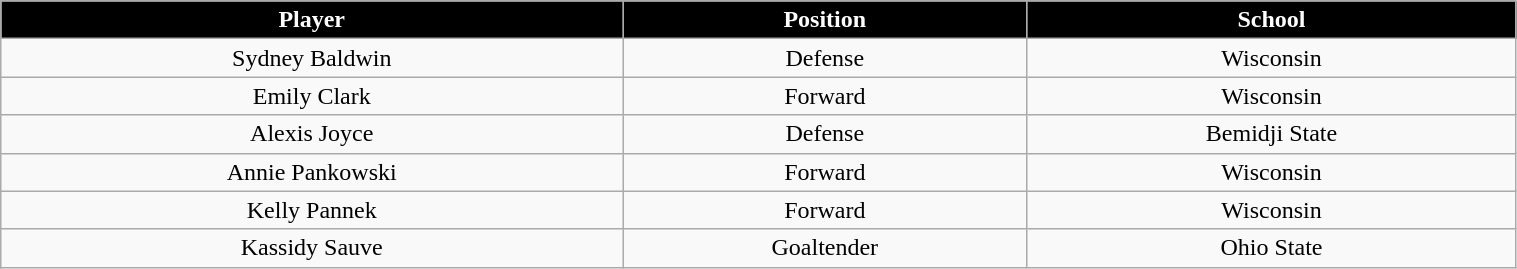<table class="wikitable" style="width:80%; text-align:center">
<tr style="background:black;color:white;">
<td><strong>Player</strong></td>
<td><strong>Position</strong></td>
<td><strong>School</strong></td>
</tr>
<tr>
<td>Sydney Baldwin</td>
<td>Defense</td>
<td>Wisconsin</td>
</tr>
<tr>
<td>Emily Clark</td>
<td>Forward</td>
<td>Wisconsin</td>
</tr>
<tr>
<td>Alexis Joyce</td>
<td>Defense</td>
<td>Bemidji State</td>
</tr>
<tr>
<td>Annie Pankowski</td>
<td>Forward</td>
<td>Wisconsin</td>
</tr>
<tr>
<td>Kelly Pannek</td>
<td>Forward</td>
<td>Wisconsin</td>
</tr>
<tr>
<td>Kassidy Sauve</td>
<td>Goaltender</td>
<td>Ohio State</td>
</tr>
</table>
